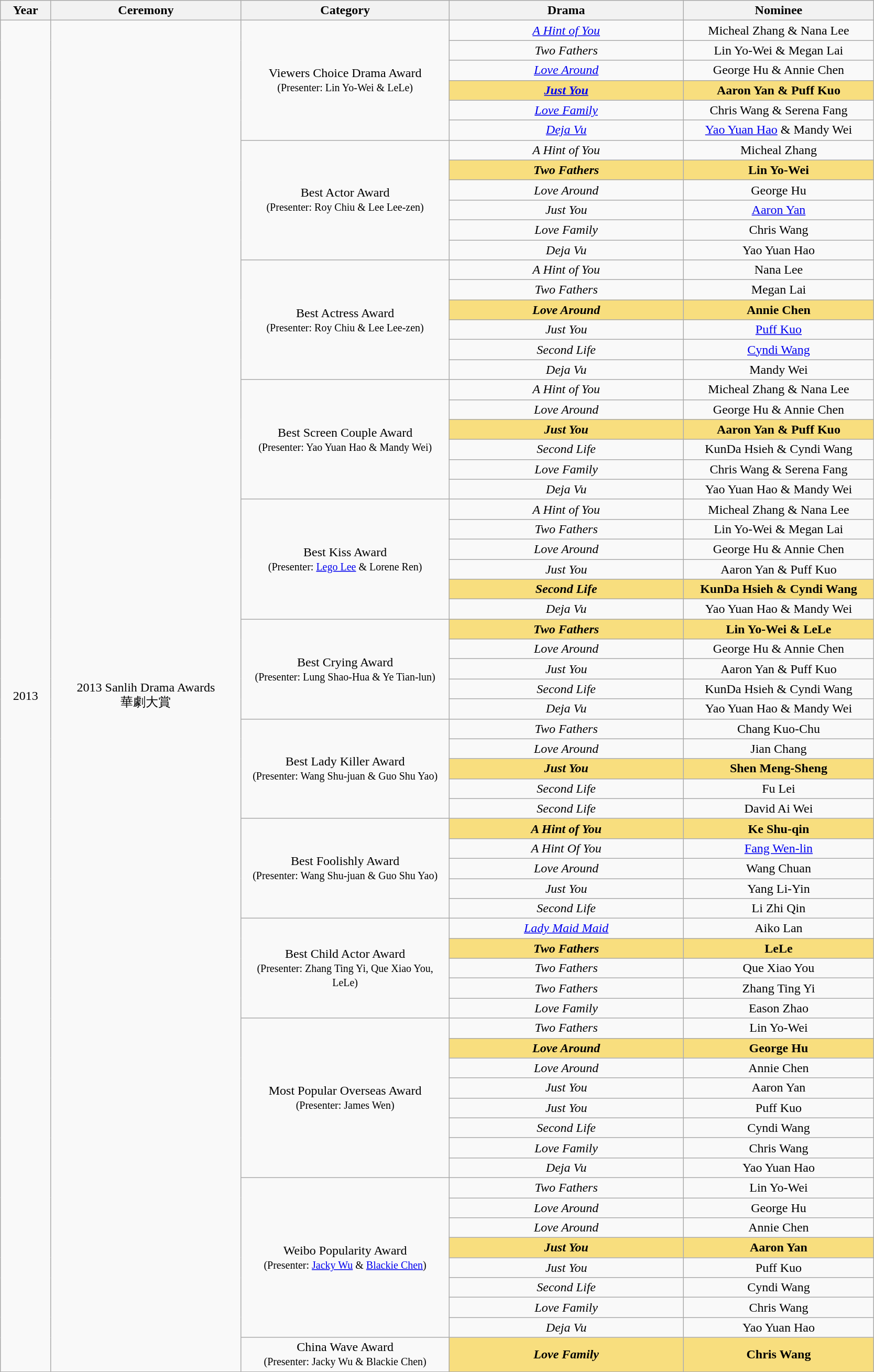<table class="wikitable" width=88%>
<tr>
<th style="width:50px;">Year</th>
<th style="width:210px;">Ceremony</th>
<th style="width:230px;">Category</th>
<th style="width:260px;">Drama</th>
<th style="width:210px;">Nominee</th>
</tr>
<tr>
<td align="center" rowspan=67>2013</td>
<td align="center" rowspan=67>2013 Sanlih Drama Awards<br>華劇大賞</td>
<td rowspan=6 align="center">Viewers Choice Drama Award<br><small>(Presenter: Lin Yo-Wei & LeLe)</small></td>
<td align="center"><em> <a href='#'>A Hint of You</a></em></td>
<td align="center">Micheal Zhang & Nana Lee</td>
</tr>
<tr>
<td align="center"><em>Two Fathers</em></td>
<td align="center">Lin Yo-Wei & Megan Lai</td>
</tr>
<tr>
<td align="center"><em><a href='#'>Love Around</a></em></td>
<td align="center">George Hu & Annie Chen</td>
</tr>
<tr>
<th style="background: #F8DE7E;"><strong><em><a href='#'>Just You</a></em></strong></th>
<th style="background: #F8DE7E;"><strong>Aaron Yan & Puff Kuo</strong></th>
</tr>
<tr>
<td align="center"><em><a href='#'>Love Family</a></em></td>
<td align="center">Chris Wang & Serena Fang</td>
</tr>
<tr>
<td align="center"><em><a href='#'>Deja Vu</a></em></td>
<td align="center"><a href='#'>Yao Yuan Hao</a> & Mandy Wei</td>
</tr>
<tr>
<td rowspan=6 align="center">Best Actor Award<br><small>(Presenter: Roy Chiu & Lee Lee-zen)</small></td>
<td align="center"><em>A Hint of You</em></td>
<td align="center">Micheal Zhang</td>
</tr>
<tr>
<th style="background: #F8DE7E;"><strong><em>Two Fathers</em></strong></th>
<th style="background: #F8DE7E;"><strong>Lin Yo-Wei</strong></th>
</tr>
<tr>
<td align="center"><em>Love Around</em></td>
<td align="center">George Hu</td>
</tr>
<tr>
<td align="center"><em>Just You</em></td>
<td align="center"><a href='#'>Aaron Yan</a></td>
</tr>
<tr>
<td align="center"><em>Love Family</em></td>
<td align="center">Chris Wang</td>
</tr>
<tr>
<td align="center"><em>Deja Vu</em></td>
<td align="center">Yao Yuan Hao</td>
</tr>
<tr>
<td rowspan=6 align="center">Best Actress Award<br><small>(Presenter: Roy Chiu & Lee Lee-zen)</small></td>
<td align="center"><em>A Hint of You</em></td>
<td align="center">Nana Lee</td>
</tr>
<tr>
<td align="center"><em>Two Fathers</em></td>
<td align="center">Megan Lai</td>
</tr>
<tr>
<th style="background: #F8DE7E;"><strong><em>Love Around</em></strong></th>
<th style="background: #F8DE7E;"><strong>Annie Chen</strong></th>
</tr>
<tr>
<td align="center"><em>Just You</em></td>
<td align="center"><a href='#'>Puff Kuo</a></td>
</tr>
<tr>
<td align="center"><em>Second Life</em></td>
<td align="center"><a href='#'>Cyndi Wang</a></td>
</tr>
<tr>
<td align="center"><em>Deja Vu</em></td>
<td align="center">Mandy Wei</td>
</tr>
<tr>
<td rowspan=6 align="center">Best Screen Couple Award<br><small>(Presenter: Yao Yuan Hao & Mandy Wei)</small></td>
<td align="center"><em>A Hint of You</em></td>
<td align="center">Micheal Zhang & Nana Lee</td>
</tr>
<tr>
<td align="center"><em>Love Around</em></td>
<td align="center">George Hu & Annie Chen</td>
</tr>
<tr>
<th style="background: #F8DE7E;"><strong><em>Just You</em></strong></th>
<th style="background: #F8DE7E;"><strong>Aaron Yan & Puff Kuo</strong></th>
</tr>
<tr>
<td align="center"><em>Second Life</em></td>
<td align="center">KunDa Hsieh & Cyndi Wang</td>
</tr>
<tr>
<td align="center"><em>Love Family</em></td>
<td align="center">Chris Wang & Serena Fang</td>
</tr>
<tr>
<td align="center"><em>Deja Vu</em></td>
<td align="center">Yao Yuan Hao & Mandy Wei</td>
</tr>
<tr>
<td rowspan=6 align="center">Best Kiss Award<br><small>(Presenter: <a href='#'>Lego Lee</a> & Lorene Ren)</small></td>
<td align="center"><em>A Hint of You</em></td>
<td align="center">Micheal Zhang & Nana Lee</td>
</tr>
<tr>
<td align="center"><em>Two Fathers</em></td>
<td align="center">Lin Yo-Wei & Megan Lai</td>
</tr>
<tr>
<td align="center"><em>Love Around</em></td>
<td align="center">George Hu & Annie Chen</td>
</tr>
<tr>
<td align="center"><em>Just You</em></td>
<td align="center">Aaron Yan & Puff Kuo</td>
</tr>
<tr>
<th style="background: #F8DE7E;"><strong><em>Second Life</em></strong></th>
<th style="background: #F8DE7E;"><strong>KunDa Hsieh & Cyndi Wang</strong></th>
</tr>
<tr>
<td align="center"><em>Deja Vu</em></td>
<td align="center">Yao Yuan Hao & Mandy Wei</td>
</tr>
<tr>
<td rowspan=5 align="center">Best Crying Award<br><small>(Presenter: Lung Shao-Hua & Ye Tian-lun)</small></td>
<th style="background: #F8DE7E;"><strong><em>Two Fathers</em></strong></th>
<th style="background: #F8DE7E;"><strong>Lin Yo-Wei & LeLe</strong></th>
</tr>
<tr>
<td align="center"><em>Love Around</em></td>
<td align="center">George Hu & Annie Chen</td>
</tr>
<tr>
<td align="center"><em>Just You</em></td>
<td align="center">Aaron Yan & Puff Kuo</td>
</tr>
<tr>
<td align="center"><em>Second Life</em></td>
<td align="center">KunDa Hsieh & Cyndi Wang</td>
</tr>
<tr>
<td align="center"><em>Deja Vu</em></td>
<td align="center">Yao Yuan Hao & Mandy Wei</td>
</tr>
<tr>
<td rowspan=5 align="center">Best Lady Killer Award<br><small>(Presenter: Wang Shu-juan & Guo Shu Yao)</small></td>
<td align="center"><em>Two Fathers</em></td>
<td align="center">Chang Kuo-Chu</td>
</tr>
<tr>
<td align="center"><em>Love Around</em></td>
<td align="center">Jian Chang</td>
</tr>
<tr>
<th style="background: #F8DE7E;"><strong><em>Just You</em></strong></th>
<th style="background: #F8DE7E;"><strong>Shen Meng-Sheng</strong></th>
</tr>
<tr>
<td align="center"><em>Second Life</em></td>
<td align="center">Fu Lei</td>
</tr>
<tr>
<td align="center"><em>Second Life</em></td>
<td align="center">David Ai Wei</td>
</tr>
<tr>
<td rowspan=5 align="center">Best Foolishly Award<br><small>(Presenter: Wang Shu-juan & Guo Shu Yao)</small></td>
<th style="background: #F8DE7E;"><strong><em>A Hint of You</em></strong></th>
<th style="background: #F8DE7E;"><strong>Ke Shu-qin</strong></th>
</tr>
<tr>
<td align="center"><em>A Hint Of You</em></td>
<td align="center"><a href='#'>Fang Wen-lin</a></td>
</tr>
<tr>
<td align="center"><em>Love Around</em></td>
<td align="center">Wang Chuan</td>
</tr>
<tr>
<td align="center"><em>Just You</em></td>
<td align="center">Yang Li-Yin</td>
</tr>
<tr>
<td align="center"><em>Second Life</em></td>
<td align="center">Li Zhi Qin</td>
</tr>
<tr>
<td rowspan=5 align="center">Best Child Actor Award<br><small>(Presenter: Zhang Ting Yi, Que Xiao You, LeLe)</small></td>
<td align="center"><em><a href='#'>Lady Maid Maid</a></em></td>
<td align="center">Aiko Lan</td>
</tr>
<tr>
<th style="background: #F8DE7E;"><strong><em>Two Fathers</em></strong></th>
<th style="background: #F8DE7E;"><strong>LeLe</strong></th>
</tr>
<tr>
<td align="center"><em>Two Fathers</em></td>
<td align="center">Que Xiao You</td>
</tr>
<tr>
<td align="center"><em>Two Fathers</em></td>
<td align="center">Zhang Ting Yi</td>
</tr>
<tr>
<td align="center"><em>Love Family</em></td>
<td align="center">Eason Zhao</td>
</tr>
<tr>
<td rowspan=8 align="center">Most Popular Overseas Award<br><small>(Presenter: James Wen)</small></td>
<td align="center"><em>Two Fathers</em></td>
<td align="center">Lin Yo-Wei</td>
</tr>
<tr>
<th style="background: #F8DE7E;"><strong><em>Love Around</em></strong></th>
<th style="background: #F8DE7E;"><strong>George Hu</strong></th>
</tr>
<tr>
<td align="center"><em>Love Around</em></td>
<td align="center">Annie Chen</td>
</tr>
<tr>
<td align="center"><em>Just You</em></td>
<td align="center">Aaron Yan</td>
</tr>
<tr>
<td align="center"><em>Just You</em></td>
<td align="center">Puff Kuo</td>
</tr>
<tr>
<td align="center"><em>Second Life</em></td>
<td align="center">Cyndi Wang</td>
</tr>
<tr>
<td align="center"><em>Love Family</em></td>
<td align="center">Chris Wang</td>
</tr>
<tr>
<td align="center"><em>Deja Vu</em></td>
<td align="center">Yao Yuan Hao</td>
</tr>
<tr>
<td rowspan=8 align="center">Weibo Popularity Award<br><small>(Presenter: <a href='#'>Jacky Wu</a> & <a href='#'>Blackie Chen</a>)</small></td>
<td align="center"><em>Two Fathers</em></td>
<td align="center">Lin Yo-Wei</td>
</tr>
<tr>
<td align="center"><em>Love Around</em></td>
<td align="center">George Hu</td>
</tr>
<tr>
<td align="center"><em>Love Around</em></td>
<td align="center">Annie Chen</td>
</tr>
<tr>
<th style="background: #F8DE7E;"><strong><em>Just You</em></strong></th>
<th style="background: #F8DE7E;"><strong>Aaron Yan</strong></th>
</tr>
<tr>
<td align="center"><em>Just You</em></td>
<td align="center">Puff Kuo</td>
</tr>
<tr>
<td align="center"><em>Second Life</em></td>
<td align="center">Cyndi Wang</td>
</tr>
<tr>
<td align="center"><em>Love Family</em></td>
<td align="center">Chris Wang</td>
</tr>
<tr>
<td align="center"><em>Deja Vu</em></td>
<td align="center">Yao Yuan Hao</td>
</tr>
<tr>
<td align="center">China Wave Award<br><small>(Presenter: Jacky Wu & Blackie Chen)</small></td>
<th style="background: #F8DE7E;"><strong><em>Love Family</em></strong></th>
<th style="background: #F8DE7E;"><strong>Chris Wang</strong></th>
</tr>
</table>
